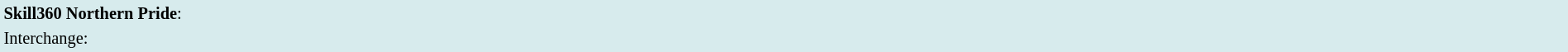<table style="background:#d7ebed; font-size:85%; width:100%;">
<tr>
<td><strong>Skill360 Northern Pride</strong>:            </td>
</tr>
<tr>
<td>Interchange:    </td>
</tr>
</table>
